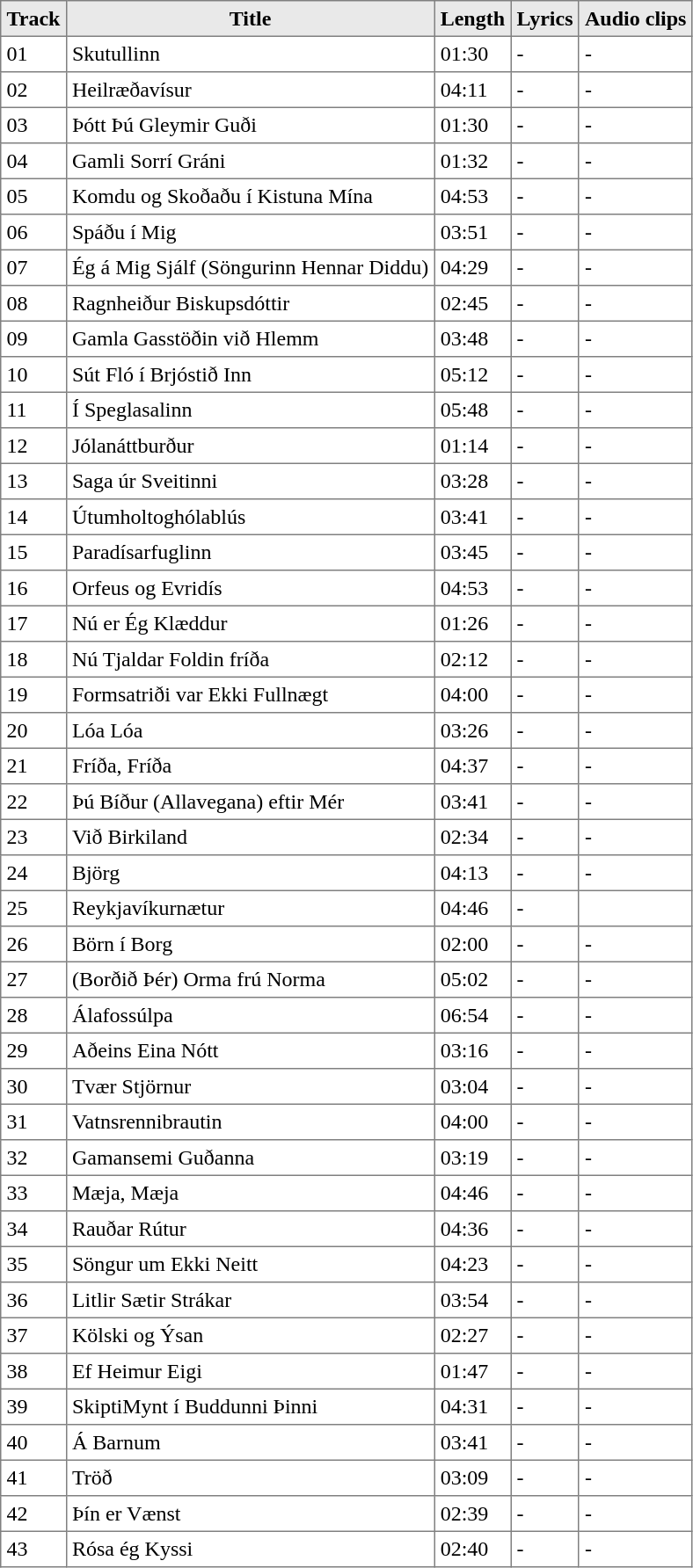<table class="toccolours" border="1" cellpadding="4" style="border-collapse:collapse">
<tr style="background-color:#e9e9e9" |>
<th>Track</th>
<th>Title</th>
<th>Length</th>
<th>Lyrics</th>
<th>Audio clips</th>
</tr>
<tr>
<td>01</td>
<td>Skutullinn</td>
<td>01:30</td>
<td>-</td>
<td>-</td>
</tr>
<tr>
<td>02</td>
<td>Heilræðavísur</td>
<td>04:11</td>
<td>-</td>
<td>-</td>
</tr>
<tr>
<td>03</td>
<td>Þótt Þú Gleymir Guði</td>
<td>01:30</td>
<td>-</td>
<td>-</td>
</tr>
<tr>
<td>04</td>
<td>Gamli Sorrí Gráni</td>
<td>01:32</td>
<td>-</td>
<td>-</td>
</tr>
<tr>
<td>05</td>
<td>Komdu og Skoðaðu í Kistuna Mína</td>
<td>04:53</td>
<td>-</td>
<td>-</td>
</tr>
<tr>
<td>06</td>
<td>Spáðu í Mig</td>
<td>03:51</td>
<td>-</td>
<td>-</td>
</tr>
<tr>
<td>07</td>
<td>Ég á Mig Sjálf (Söngurinn Hennar Diddu)</td>
<td>04:29</td>
<td>-</td>
<td>-</td>
</tr>
<tr>
<td>08</td>
<td>Ragnheiður Biskupsdóttir</td>
<td>02:45</td>
<td>-</td>
<td>-</td>
</tr>
<tr>
<td>09</td>
<td>Gamla Gasstöðin við Hlemm</td>
<td>03:48</td>
<td>-</td>
<td>-</td>
</tr>
<tr>
<td>10</td>
<td>Sút Fló í Brjóstið Inn</td>
<td>05:12</td>
<td>-</td>
<td>-</td>
</tr>
<tr>
<td>11</td>
<td>Í Speglasalinn</td>
<td>05:48</td>
<td>-</td>
<td>-</td>
</tr>
<tr>
<td>12</td>
<td>Jólanáttburður</td>
<td>01:14</td>
<td>-</td>
<td>-</td>
</tr>
<tr>
<td>13</td>
<td>Saga úr Sveitinni</td>
<td>03:28</td>
<td>-</td>
<td>-</td>
</tr>
<tr>
<td>14</td>
<td>Útumholtoghólablús</td>
<td>03:41</td>
<td>-</td>
<td>-</td>
</tr>
<tr>
<td>15</td>
<td>Paradísarfuglinn</td>
<td>03:45</td>
<td>-</td>
<td>-</td>
</tr>
<tr>
<td>16</td>
<td>Orfeus og Evridís</td>
<td>04:53</td>
<td>-</td>
<td>-</td>
</tr>
<tr>
<td>17</td>
<td>Nú er Ég Klæddur</td>
<td>01:26</td>
<td>-</td>
<td>-</td>
</tr>
<tr>
<td>18</td>
<td>Nú Tjaldar Foldin fríða</td>
<td>02:12</td>
<td>-</td>
<td>-</td>
</tr>
<tr>
<td>19</td>
<td>Formsatriði var Ekki Fullnægt</td>
<td>04:00</td>
<td>-</td>
<td>-</td>
</tr>
<tr>
<td>20</td>
<td>Lóa Lóa</td>
<td>03:26</td>
<td>-</td>
<td>-</td>
</tr>
<tr>
<td>21</td>
<td>Fríða, Fríða</td>
<td>04:37</td>
<td>-</td>
<td>-</td>
</tr>
<tr>
<td>22</td>
<td>Þú Bíður (Allavegana) eftir Mér</td>
<td>03:41</td>
<td>-</td>
<td>-</td>
</tr>
<tr>
<td>23</td>
<td>Við Birkiland</td>
<td>02:34</td>
<td>-</td>
<td>-</td>
</tr>
<tr>
<td>24</td>
<td>Björg</td>
<td>04:13</td>
<td>-</td>
<td>-</td>
</tr>
<tr>
<td>25</td>
<td>Reykjavíkurnætur</td>
<td>04:46</td>
<td>-</td>
<td></td>
</tr>
<tr>
<td>26</td>
<td>Börn í Borg</td>
<td>02:00</td>
<td>-</td>
<td>-</td>
</tr>
<tr>
<td>27</td>
<td>(Borðið Þér) Orma frú Norma</td>
<td>05:02</td>
<td>-</td>
<td>-</td>
</tr>
<tr>
<td>28</td>
<td>Álafossúlpa</td>
<td>06:54</td>
<td>-</td>
<td>-</td>
</tr>
<tr>
<td>29</td>
<td>Aðeins Eina Nótt</td>
<td>03:16</td>
<td>-</td>
<td>-</td>
</tr>
<tr>
<td>30</td>
<td>Tvær Stjörnur</td>
<td>03:04</td>
<td>-</td>
<td>-</td>
</tr>
<tr>
<td>31</td>
<td>Vatnsrennibrautin</td>
<td>04:00</td>
<td>-</td>
<td>-</td>
</tr>
<tr>
<td>32</td>
<td>Gamansemi Guðanna</td>
<td>03:19</td>
<td>-</td>
<td>-</td>
</tr>
<tr>
<td>33</td>
<td>Mæja, Mæja</td>
<td>04:46</td>
<td>-</td>
<td>-</td>
</tr>
<tr>
<td>34</td>
<td>Rauðar Rútur</td>
<td>04:36</td>
<td>-</td>
<td>-</td>
</tr>
<tr>
<td>35</td>
<td>Söngur um Ekki Neitt</td>
<td>04:23</td>
<td>-</td>
<td>-</td>
</tr>
<tr>
<td>36</td>
<td>Litlir Sætir Strákar</td>
<td>03:54</td>
<td>-</td>
<td>-</td>
</tr>
<tr>
<td>37</td>
<td>Kölski og Ýsan</td>
<td>02:27</td>
<td>-</td>
<td>-</td>
</tr>
<tr>
<td>38</td>
<td>Ef Heimur Eigi</td>
<td>01:47</td>
<td>-</td>
<td>-</td>
</tr>
<tr>
<td>39</td>
<td>SkiptiMynt í Buddunni Þinni</td>
<td>04:31</td>
<td>-</td>
<td>-</td>
</tr>
<tr>
<td>40</td>
<td>Á Barnum</td>
<td>03:41</td>
<td>-</td>
<td>-</td>
</tr>
<tr>
<td>41</td>
<td>Tröð</td>
<td>03:09</td>
<td>-</td>
<td>-</td>
</tr>
<tr>
<td>42</td>
<td>Þín er Vænst</td>
<td>02:39</td>
<td>-</td>
<td>-</td>
</tr>
<tr>
<td>43</td>
<td>Rósa ég Kyssi</td>
<td>02:40</td>
<td>-</td>
<td>-</td>
</tr>
</table>
